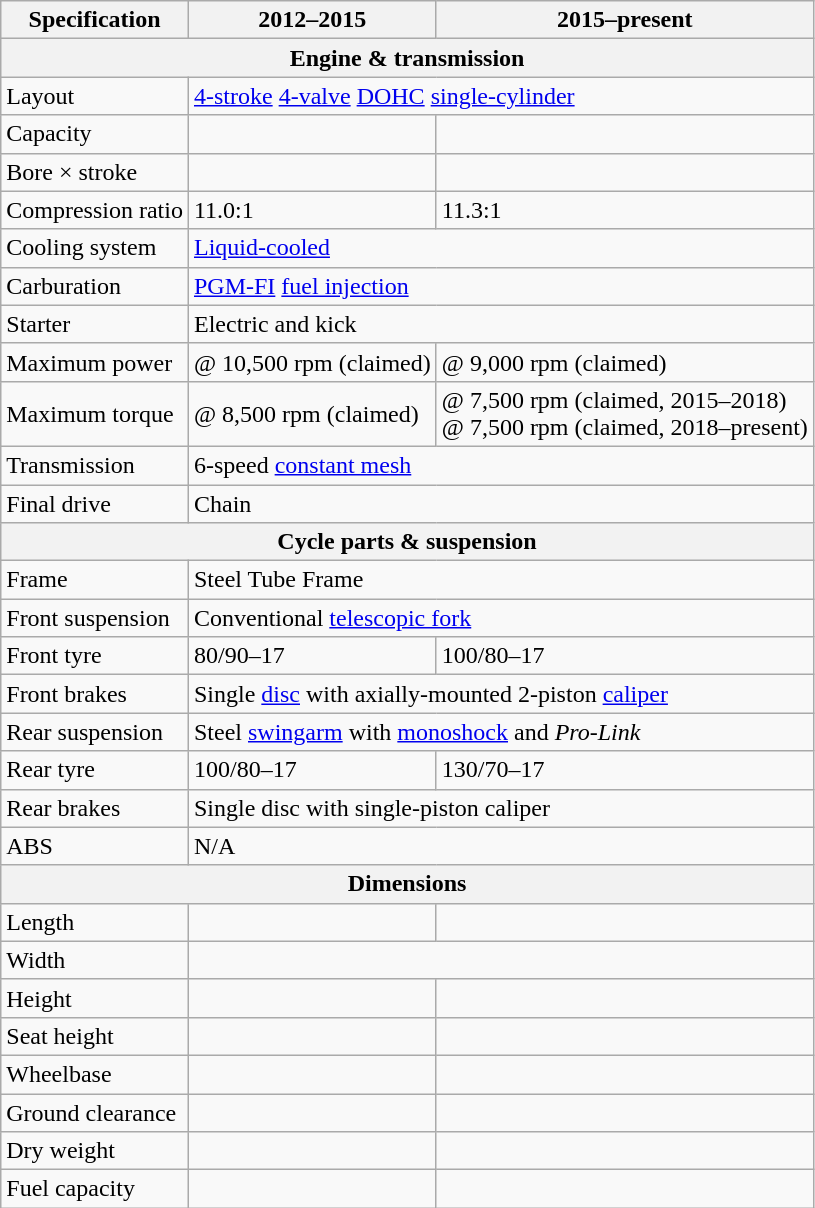<table class="wikitable">
<tr>
<th>Specification</th>
<th>2012–2015</th>
<th>2015–present</th>
</tr>
<tr>
<th colspan="3" style="margin:auto; text-align:center;">Engine & transmission</th>
</tr>
<tr>
<td>Layout</td>
<td colspan="2"><a href='#'>4-stroke</a> <a href='#'>4-valve</a> <a href='#'>DOHC</a> <a href='#'>single-cylinder</a></td>
</tr>
<tr>
<td>Capacity</td>
<td colspan="1"></td>
<td colspan="1"></td>
</tr>
<tr>
<td>Bore × stroke</td>
<td colspan="1"></td>
<td colspan="1"></td>
</tr>
<tr>
<td>Compression ratio</td>
<td colspan="1">11.0:1</td>
<td colspan="1">11.3:1</td>
</tr>
<tr>
<td>Cooling system</td>
<td colspan="2"><a href='#'>Liquid-cooled</a></td>
</tr>
<tr>
<td>Carburation</td>
<td colspan="2"><a href='#'>PGM-FI</a> <a href='#'>fuel injection</a></td>
</tr>
<tr>
<td>Starter</td>
<td colspan="2">Electric and kick</td>
</tr>
<tr>
<td>Maximum power</td>
<td colspan="1"> @ 10,500 rpm (claimed)</td>
<td colspan="1"> @ 9,000 rpm (claimed)</td>
</tr>
<tr>
<td>Maximum torque</td>
<td colspan="1"> @ 8,500 rpm (claimed)</td>
<td colspan="1"> @ 7,500 rpm (claimed, 2015–2018)<br> @ 7,500 rpm (claimed, 2018–present)</td>
</tr>
<tr>
<td>Transmission</td>
<td colspan="2">6-speed <a href='#'>constant mesh</a></td>
</tr>
<tr>
<td>Final drive</td>
<td colspan="2">Chain</td>
</tr>
<tr>
<th colspan="3" style="margin:auto; text-align:center;">Cycle parts & suspension</th>
</tr>
<tr>
<td>Frame</td>
<td colspan="2">Steel Tube Frame</td>
</tr>
<tr>
<td>Front suspension</td>
<td colspan="2">Conventional  <a href='#'>telescopic fork</a></td>
</tr>
<tr>
<td>Front tyre</td>
<td colspan="1">80/90–17</td>
<td colspan="1">100/80–17</td>
</tr>
<tr>
<td>Front brakes</td>
<td colspan="2">Single  <a href='#'>disc</a> with axially-mounted 2-piston <a href='#'>caliper</a></td>
</tr>
<tr>
<td>Rear suspension</td>
<td colspan="2">Steel <a href='#'>swingarm</a> with <a href='#'>monoshock</a> and <em>Pro-Link</em></td>
</tr>
<tr>
<td>Rear tyre</td>
<td colspan="1">100/80–17</td>
<td colspan="1">130/70–17</td>
</tr>
<tr>
<td>Rear brakes</td>
<td colspan="2">Single  disc with single-piston caliper</td>
</tr>
<tr>
<td>ABS</td>
<td colspan="2">N/A</td>
</tr>
<tr>
<th colspan="3" style="margin:auto; text-align:center;">Dimensions</th>
</tr>
<tr>
<td>Length</td>
<td colspan="1"></td>
<td colspan="1"></td>
</tr>
<tr>
<td>Width</td>
<td colspan="2"></td>
</tr>
<tr>
<td>Height</td>
<td colspan="1"></td>
<td colspan="1"></td>
</tr>
<tr>
<td>Seat height</td>
<td colspan="1"></td>
<td colspan="1"></td>
</tr>
<tr>
<td>Wheelbase</td>
<td colspan="1"></td>
<td colspan="1"></td>
</tr>
<tr>
<td>Ground clearance</td>
<td colspan="1"></td>
<td colspan="1"></td>
</tr>
<tr>
<td>Dry weight</td>
<td colspan="1"></td>
<td colspan="1"></td>
</tr>
<tr>
<td>Fuel capacity</td>
<td colspan="1"></td>
<td colspan="1"></td>
</tr>
</table>
